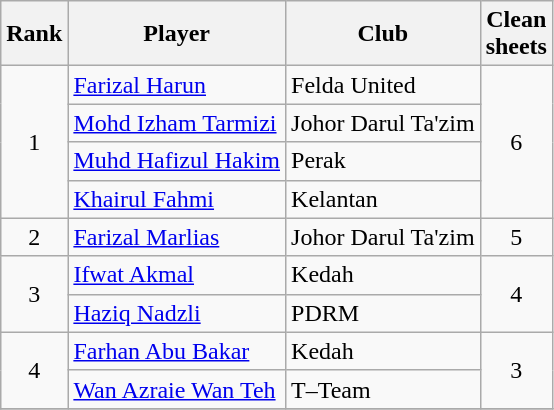<table class="wikitable" style="text-align:center">
<tr>
<th>Rank</th>
<th>Player</th>
<th>Club</th>
<th>Clean <br> sheets</th>
</tr>
<tr>
<td rowspan=4>1</td>
<td align="left"> <a href='#'>Farizal Harun</a></td>
<td align="left">Felda United</td>
<td rowspan=4>6</td>
</tr>
<tr>
<td align="left"> <a href='#'>Mohd Izham Tarmizi</a></td>
<td align="left">Johor Darul Ta'zim</td>
</tr>
<tr>
<td align="left"> <a href='#'>Muhd Hafizul Hakim</a></td>
<td align="left">Perak</td>
</tr>
<tr>
<td align="left"> <a href='#'>Khairul Fahmi</a></td>
<td align="left">Kelantan</td>
</tr>
<tr>
<td>2</td>
<td align="left"> <a href='#'>Farizal Marlias</a></td>
<td align="left">Johor Darul Ta'zim</td>
<td>5</td>
</tr>
<tr>
<td rowspan=2>3</td>
<td align="left"> <a href='#'>Ifwat Akmal</a></td>
<td align="left">Kedah</td>
<td rowspan=2>4</td>
</tr>
<tr>
<td align="left"> <a href='#'>Haziq Nadzli</a></td>
<td align="left">PDRM</td>
</tr>
<tr>
<td rowspan=2>4</td>
<td align="left"> <a href='#'>Farhan Abu Bakar</a></td>
<td align="left">Kedah</td>
<td rowspan=2>3</td>
</tr>
<tr>
<td align="left"> <a href='#'>Wan Azraie Wan Teh</a></td>
<td align="left">T–Team</td>
</tr>
<tr>
</tr>
</table>
